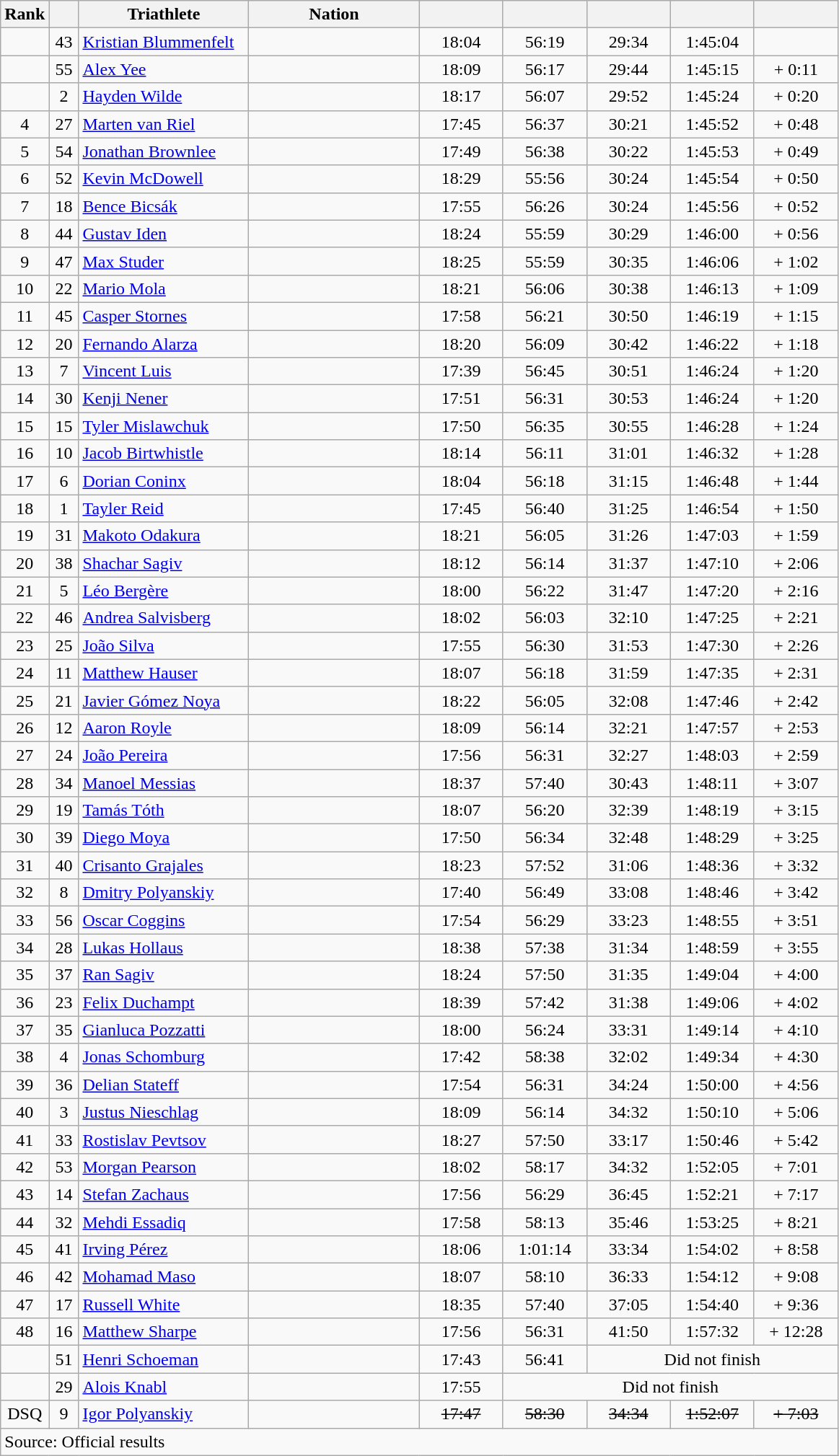<table class="wikitable sortable" style="text-align:center">
<tr>
<th data-sort-type="number" width="30">Rank</th>
<th width="20"></th>
<th width="150">Triathlete</th>
<th width="150">Nation</th>
<th width="70"></th>
<th width="70"></th>
<th width="70"></th>
<th width="70"></th>
<th width="70"></th>
</tr>
<tr>
<td></td>
<td>43</td>
<td align="left"><a href='#'>Kristian Blummenfelt</a></td>
<td align="left"></td>
<td>18:04</td>
<td>56:19</td>
<td>29:34</td>
<td>1:45:04</td>
<td></td>
</tr>
<tr>
<td></td>
<td>55</td>
<td align="left"><a href='#'>Alex Yee</a></td>
<td align="left"></td>
<td>18:09</td>
<td>56:17</td>
<td>29:44</td>
<td>1:45:15</td>
<td>+ 0:11</td>
</tr>
<tr>
<td></td>
<td>2</td>
<td align="left"><a href='#'>Hayden Wilde</a></td>
<td align="left"></td>
<td>18:17</td>
<td>56:07</td>
<td>29:52</td>
<td>1:45:24</td>
<td>+ 0:20</td>
</tr>
<tr>
<td>4</td>
<td>27</td>
<td align="left"><a href='#'>Marten van Riel</a></td>
<td align="left"></td>
<td>17:45</td>
<td>56:37</td>
<td>30:21</td>
<td>1:45:52</td>
<td>+ 0:48</td>
</tr>
<tr>
<td>5</td>
<td>54</td>
<td align="left"><a href='#'>Jonathan Brownlee</a></td>
<td align="left"></td>
<td>17:49</td>
<td>56:38</td>
<td>30:22</td>
<td>1:45:53</td>
<td>+ 0:49</td>
</tr>
<tr>
<td>6</td>
<td>52</td>
<td align="left"><a href='#'>Kevin McDowell</a></td>
<td align="left"></td>
<td>18:29</td>
<td>55:56</td>
<td>30:24</td>
<td>1:45:54</td>
<td>+ 0:50</td>
</tr>
<tr>
<td>7</td>
<td>18</td>
<td align="left"><a href='#'>Bence Bicsák</a></td>
<td align="left"></td>
<td>17:55</td>
<td>56:26</td>
<td>30:24</td>
<td>1:45:56</td>
<td>+ 0:52</td>
</tr>
<tr>
<td>8</td>
<td>44</td>
<td align="left"><a href='#'>Gustav Iden</a></td>
<td align="left"></td>
<td>18:24</td>
<td>55:59</td>
<td>30:29</td>
<td>1:46:00</td>
<td>+ 0:56</td>
</tr>
<tr>
<td>9</td>
<td>47</td>
<td align="left"><a href='#'>Max Studer</a></td>
<td align="left"></td>
<td>18:25</td>
<td>55:59</td>
<td>30:35</td>
<td>1:46:06</td>
<td>+ 1:02</td>
</tr>
<tr>
<td>10</td>
<td>22</td>
<td align="left"><a href='#'>Mario Mola</a></td>
<td align="left"></td>
<td>18:21</td>
<td>56:06</td>
<td>30:38</td>
<td>1:46:13</td>
<td>+ 1:09</td>
</tr>
<tr>
<td>11</td>
<td>45</td>
<td align="left"><a href='#'>Casper Stornes</a></td>
<td align="left"></td>
<td>17:58</td>
<td>56:21</td>
<td>30:50</td>
<td>1:46:19</td>
<td>+ 1:15</td>
</tr>
<tr>
<td>12</td>
<td>20</td>
<td align="left"><a href='#'>Fernando Alarza</a></td>
<td align="left"></td>
<td>18:20</td>
<td>56:09</td>
<td>30:42</td>
<td>1:46:22</td>
<td>+ 1:18</td>
</tr>
<tr>
<td>13</td>
<td>7</td>
<td align="left"><a href='#'>Vincent Luis</a></td>
<td align="left"></td>
<td>17:39</td>
<td>56:45</td>
<td>30:51</td>
<td>1:46:24</td>
<td>+ 1:20</td>
</tr>
<tr>
<td>14</td>
<td>30</td>
<td align="left"><a href='#'>Kenji Nener</a></td>
<td align="left"></td>
<td>17:51</td>
<td>56:31</td>
<td>30:53</td>
<td>1:46:24</td>
<td>+ 1:20</td>
</tr>
<tr>
<td>15</td>
<td>15</td>
<td align="left"><a href='#'>Tyler Mislawchuk</a></td>
<td align="left"></td>
<td>17:50</td>
<td>56:35</td>
<td>30:55</td>
<td>1:46:28</td>
<td>+ 1:24</td>
</tr>
<tr>
<td>16</td>
<td>10</td>
<td align="left"><a href='#'>Jacob Birtwhistle</a></td>
<td align="left"></td>
<td>18:14</td>
<td>56:11</td>
<td>31:01</td>
<td>1:46:32</td>
<td>+ 1:28</td>
</tr>
<tr>
<td>17</td>
<td>6</td>
<td align="left"><a href='#'>Dorian Coninx</a></td>
<td align="left"></td>
<td>18:04</td>
<td>56:18</td>
<td>31:15</td>
<td>1:46:48</td>
<td>+ 1:44</td>
</tr>
<tr>
<td>18</td>
<td>1</td>
<td align="left"><a href='#'>Tayler Reid</a></td>
<td align="left"></td>
<td>17:45</td>
<td>56:40</td>
<td>31:25</td>
<td>1:46:54</td>
<td>+ 1:50</td>
</tr>
<tr>
<td>19</td>
<td>31</td>
<td align="left"><a href='#'>Makoto Odakura</a></td>
<td align="left"></td>
<td>18:21</td>
<td>56:05</td>
<td>31:26</td>
<td>1:47:03</td>
<td>+ 1:59</td>
</tr>
<tr>
<td>20</td>
<td>38</td>
<td align="left"><a href='#'>Shachar Sagiv</a></td>
<td align="left"></td>
<td>18:12</td>
<td>56:14</td>
<td>31:37</td>
<td>1:47:10</td>
<td>+ 2:06</td>
</tr>
<tr>
<td>21</td>
<td>5</td>
<td align="left"><a href='#'>Léo Bergère</a></td>
<td align="left"></td>
<td>18:00</td>
<td>56:22</td>
<td>31:47</td>
<td>1:47:20</td>
<td>+ 2:16</td>
</tr>
<tr>
<td>22</td>
<td>46</td>
<td align="left"><a href='#'>Andrea Salvisberg</a></td>
<td align="left"></td>
<td>18:02</td>
<td>56:03</td>
<td>32:10</td>
<td>1:47:25</td>
<td>+ 2:21</td>
</tr>
<tr>
<td>23</td>
<td>25</td>
<td align="left"><a href='#'>João Silva</a></td>
<td align="left"></td>
<td>17:55</td>
<td>56:30</td>
<td>31:53</td>
<td>1:47:30</td>
<td>+ 2:26</td>
</tr>
<tr>
<td>24</td>
<td>11</td>
<td align="left"><a href='#'>Matthew Hauser</a></td>
<td align="left"></td>
<td>18:07</td>
<td>56:18</td>
<td>31:59</td>
<td>1:47:35</td>
<td>+ 2:31</td>
</tr>
<tr>
<td>25</td>
<td>21</td>
<td align="left"><a href='#'>Javier Gómez Noya</a></td>
<td align="left"></td>
<td>18:22</td>
<td>56:05</td>
<td>32:08</td>
<td>1:47:46</td>
<td>+ 2:42</td>
</tr>
<tr>
<td>26</td>
<td>12</td>
<td align="left"><a href='#'>Aaron Royle</a></td>
<td align="left"></td>
<td>18:09</td>
<td>56:14</td>
<td>32:21</td>
<td>1:47:57</td>
<td>+ 2:53</td>
</tr>
<tr>
<td>27</td>
<td>24</td>
<td align="left"><a href='#'>João Pereira</a></td>
<td align="left"></td>
<td>17:56</td>
<td>56:31</td>
<td>32:27</td>
<td>1:48:03</td>
<td>+ 2:59</td>
</tr>
<tr>
<td>28</td>
<td>34</td>
<td align="left"><a href='#'>Manoel Messias</a></td>
<td align="left"></td>
<td>18:37</td>
<td>57:40</td>
<td>30:43</td>
<td>1:48:11</td>
<td>+ 3:07</td>
</tr>
<tr>
<td>29</td>
<td>19</td>
<td align="left"><a href='#'>Tamás Tóth</a></td>
<td align="left"></td>
<td>18:07</td>
<td>56:20</td>
<td>32:39</td>
<td>1:48:19</td>
<td>+ 3:15</td>
</tr>
<tr>
<td>30</td>
<td>39</td>
<td align="left"><a href='#'>Diego Moya</a></td>
<td align="left"></td>
<td>17:50</td>
<td>56:34</td>
<td>32:48</td>
<td>1:48:29</td>
<td>+ 3:25</td>
</tr>
<tr>
<td>31</td>
<td>40</td>
<td align="left"><a href='#'>Crisanto Grajales</a></td>
<td align="left"></td>
<td>18:23</td>
<td>57:52</td>
<td>31:06</td>
<td>1:48:36</td>
<td>+ 3:32</td>
</tr>
<tr>
<td>32</td>
<td>8</td>
<td align="left"><a href='#'>Dmitry Polyanskiy</a></td>
<td align="left"></td>
<td>17:40</td>
<td>56:49</td>
<td>33:08</td>
<td>1:48:46</td>
<td>+ 3:42</td>
</tr>
<tr>
<td>33</td>
<td>56</td>
<td align="left"><a href='#'>Oscar Coggins</a></td>
<td align="left"></td>
<td>17:54</td>
<td>56:29</td>
<td>33:23</td>
<td>1:48:55</td>
<td>+ 3:51</td>
</tr>
<tr>
<td>34</td>
<td>28</td>
<td align="left"><a href='#'>Lukas Hollaus</a></td>
<td align="left"></td>
<td>18:38</td>
<td>57:38</td>
<td>31:34</td>
<td>1:48:59</td>
<td>+ 3:55</td>
</tr>
<tr>
<td>35</td>
<td>37</td>
<td align="left"><a href='#'>Ran Sagiv</a></td>
<td align="left"></td>
<td>18:24</td>
<td>57:50</td>
<td>31:35</td>
<td>1:49:04</td>
<td>+ 4:00</td>
</tr>
<tr>
<td>36</td>
<td>23</td>
<td align="left"><a href='#'>Felix Duchampt</a></td>
<td align="left"></td>
<td>18:39</td>
<td>57:42</td>
<td>31:38</td>
<td>1:49:06</td>
<td>+ 4:02</td>
</tr>
<tr>
<td>37</td>
<td>35</td>
<td align="left"><a href='#'>Gianluca Pozzatti</a></td>
<td align="left"></td>
<td>18:00</td>
<td>56:24</td>
<td>33:31</td>
<td>1:49:14</td>
<td>+ 4:10</td>
</tr>
<tr>
<td>38</td>
<td>4</td>
<td align="left"><a href='#'>Jonas Schomburg</a></td>
<td align="left"></td>
<td>17:42</td>
<td>58:38</td>
<td>32:02</td>
<td>1:49:34</td>
<td>+ 4:30</td>
</tr>
<tr>
<td>39</td>
<td>36</td>
<td align="left"><a href='#'>Delian Stateff</a></td>
<td align="left"></td>
<td>17:54</td>
<td>56:31</td>
<td>34:24</td>
<td>1:50:00</td>
<td>+ 4:56</td>
</tr>
<tr>
<td>40</td>
<td>3</td>
<td align="left"><a href='#'>Justus Nieschlag</a></td>
<td align="left"></td>
<td>18:09</td>
<td>56:14</td>
<td>34:32</td>
<td>1:50:10</td>
<td>+ 5:06</td>
</tr>
<tr>
<td>41</td>
<td>33</td>
<td align="left"><a href='#'>Rostislav Pevtsov</a></td>
<td align="left"></td>
<td>18:27</td>
<td>57:50</td>
<td>33:17</td>
<td>1:50:46</td>
<td>+ 5:42</td>
</tr>
<tr>
<td>42</td>
<td>53</td>
<td align="left"><a href='#'>Morgan Pearson</a></td>
<td align="left"></td>
<td>18:02</td>
<td>58:17</td>
<td>34:32</td>
<td>1:52:05</td>
<td>+ 7:01</td>
</tr>
<tr>
<td>43</td>
<td>14</td>
<td align="left"><a href='#'>Stefan Zachaus</a></td>
<td align="left"></td>
<td>17:56</td>
<td>56:29</td>
<td>36:45</td>
<td>1:52:21</td>
<td>+ 7:17</td>
</tr>
<tr>
<td>44</td>
<td>32</td>
<td align="left"><a href='#'>Mehdi Essadiq</a></td>
<td align="left"></td>
<td>17:58</td>
<td>58:13</td>
<td>35:46</td>
<td>1:53:25</td>
<td>+ 8:21</td>
</tr>
<tr>
<td>45</td>
<td>41</td>
<td align="left"><a href='#'>Irving Pérez</a></td>
<td align="left"></td>
<td>18:06</td>
<td>1:01:14</td>
<td>33:34</td>
<td>1:54:02</td>
<td>+ 8:58</td>
</tr>
<tr>
<td>46</td>
<td>42</td>
<td align="left"><a href='#'>Mohamad Maso</a></td>
<td align="left"></td>
<td>18:07</td>
<td>58:10</td>
<td>36:33</td>
<td>1:54:12</td>
<td>+ 9:08</td>
</tr>
<tr>
<td>47</td>
<td>17</td>
<td align="left"><a href='#'>Russell White</a></td>
<td align="left"></td>
<td>18:35</td>
<td>57:40</td>
<td>37:05</td>
<td>1:54:40</td>
<td>+ 9:36</td>
</tr>
<tr>
<td>48</td>
<td>16</td>
<td align="left"><a href='#'>Matthew Sharpe</a></td>
<td align="left"></td>
<td>17:56</td>
<td>56:31</td>
<td>41:50</td>
<td>1:57:32</td>
<td>+ 12:28</td>
</tr>
<tr>
<td data-sort-value="49"></td>
<td>51</td>
<td align="left"><a href='#'>Henri Schoeman</a></td>
<td align="left"></td>
<td>17:43</td>
<td>56:41</td>
<td colspan="3">Did not finish</td>
</tr>
<tr>
<td data-sort-value="50"></td>
<td>29</td>
<td align="left"><a href='#'>Alois Knabl</a></td>
<td align="left"></td>
<td>17:55</td>
<td colspan="4">Did not finish</td>
</tr>
<tr>
<td data-sort-value="51">DSQ</td>
<td>9</td>
<td align="left"><a href='#'>Igor Polyanskiy</a></td>
<td align="left"></td>
<td><s>17:47</s></td>
<td><s>58:30</s></td>
<td><s>34:34</s></td>
<td><s>1:52:07</s></td>
<td><s>+ 7:03</s></td>
</tr>
<tr class="sortbottom">
<td colspan="9" style="text-align:left;">Source: Official results</td>
</tr>
</table>
